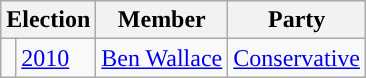<table class="wikitable">
<tr>
<th colspan="2">Election</th>
<th>Member</th>
<th>Party</th>
</tr>
<tr>
<td style="color:inherit;background-color: "></td>
<td><a href='#'>2010</a></td>
<td><a href='#'>Ben Wallace</a></td>
<td><a href='#'>Conservative</a></td>
</tr>
</table>
